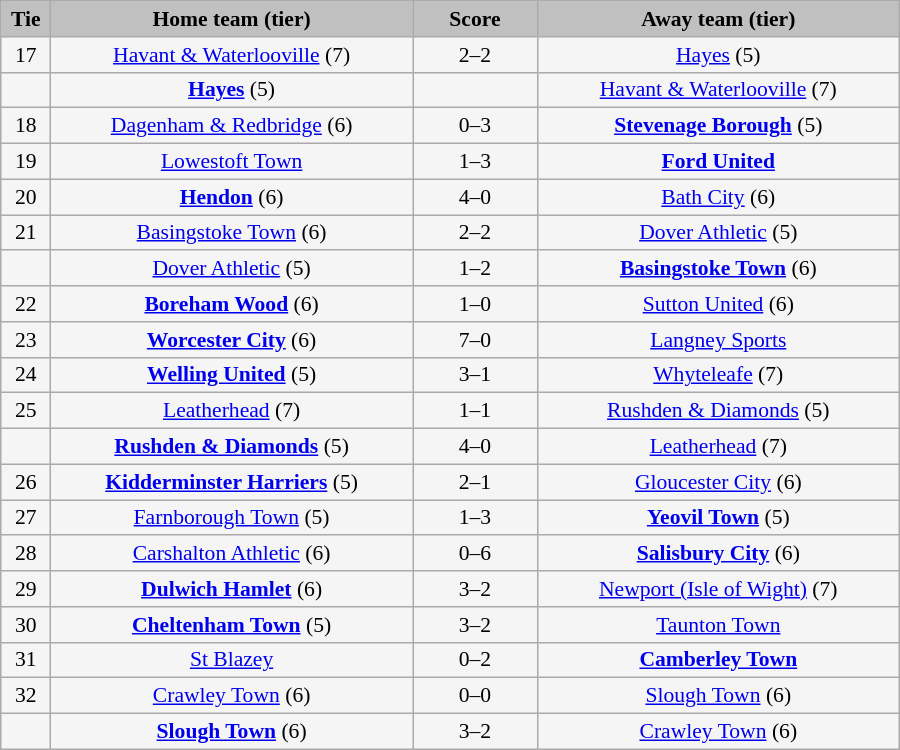<table class="wikitable" style="width: 600px; background:WhiteSmoke; text-align:center; font-size:90%">
<tr>
<td scope="col" style="width:  5.00%; background:silver;"><strong>Tie</strong></td>
<td scope="col" style="width: 36.25%; background:silver;"><strong>Home team (tier)</strong></td>
<td scope="col" style="width: 12.50%; background:silver;"><strong>Score</strong></td>
<td scope="col" style="width: 36.25%; background:silver;"><strong>Away team (tier)</strong></td>
</tr>
<tr>
<td>17</td>
<td><a href='#'>Havant & Waterlooville</a> (7)</td>
<td>2–2</td>
<td><a href='#'>Hayes</a> (5)</td>
</tr>
<tr>
<td><em></em></td>
<td><strong><a href='#'>Hayes</a></strong> (5)</td>
<td></td>
<td><a href='#'>Havant & Waterlooville</a> (7)</td>
</tr>
<tr>
<td>18</td>
<td><a href='#'>Dagenham & Redbridge</a> (6)</td>
<td>0–3</td>
<td><strong><a href='#'>Stevenage Borough</a></strong> (5)</td>
</tr>
<tr>
<td>19</td>
<td><a href='#'>Lowestoft Town</a></td>
<td>1–3</td>
<td><strong><a href='#'>Ford United</a></strong></td>
</tr>
<tr>
<td>20</td>
<td><strong><a href='#'>Hendon</a></strong> (6)</td>
<td>4–0</td>
<td><a href='#'>Bath City</a> (6)</td>
</tr>
<tr>
<td>21</td>
<td><a href='#'>Basingstoke Town</a> (6)</td>
<td>2–2</td>
<td><a href='#'>Dover Athletic</a> (5)</td>
</tr>
<tr>
<td><em></em></td>
<td><a href='#'>Dover Athletic</a> (5)</td>
<td>1–2</td>
<td><strong><a href='#'>Basingstoke Town</a></strong> (6)</td>
</tr>
<tr>
<td>22</td>
<td><strong><a href='#'>Boreham Wood</a></strong> (6)</td>
<td>1–0</td>
<td><a href='#'>Sutton United</a> (6)</td>
</tr>
<tr>
<td>23</td>
<td><strong><a href='#'>Worcester City</a></strong> (6)</td>
<td>7–0</td>
<td><a href='#'>Langney Sports</a></td>
</tr>
<tr>
<td>24</td>
<td><strong><a href='#'>Welling United</a></strong> (5)</td>
<td>3–1</td>
<td><a href='#'>Whyteleafe</a> (7)</td>
</tr>
<tr>
<td>25</td>
<td><a href='#'>Leatherhead</a> (7)</td>
<td>1–1</td>
<td><a href='#'>Rushden & Diamonds</a> (5)</td>
</tr>
<tr>
<td><em></em></td>
<td><strong><a href='#'>Rushden & Diamonds</a></strong> (5)</td>
<td>4–0</td>
<td><a href='#'>Leatherhead</a> (7)</td>
</tr>
<tr>
<td>26</td>
<td><strong><a href='#'>Kidderminster Harriers</a></strong> (5)</td>
<td>2–1</td>
<td><a href='#'>Gloucester City</a> (6)</td>
</tr>
<tr>
<td>27</td>
<td><a href='#'>Farnborough Town</a> (5)</td>
<td>1–3</td>
<td><strong><a href='#'>Yeovil Town</a></strong> (5)</td>
</tr>
<tr>
<td>28</td>
<td><a href='#'>Carshalton Athletic</a> (6)</td>
<td>0–6</td>
<td><strong><a href='#'>Salisbury City</a></strong> (6)</td>
</tr>
<tr>
<td>29</td>
<td><strong><a href='#'>Dulwich Hamlet</a></strong> (6)</td>
<td>3–2</td>
<td><a href='#'>Newport (Isle of Wight)</a> (7)</td>
</tr>
<tr>
<td>30</td>
<td><strong><a href='#'>Cheltenham Town</a></strong> (5)</td>
<td>3–2</td>
<td><a href='#'>Taunton Town</a></td>
</tr>
<tr>
<td>31</td>
<td><a href='#'>St Blazey</a></td>
<td>0–2</td>
<td><strong><a href='#'>Camberley Town</a></strong></td>
</tr>
<tr>
<td>32</td>
<td><a href='#'>Crawley Town</a> (6)</td>
<td>0–0</td>
<td><a href='#'>Slough Town</a> (6)</td>
</tr>
<tr>
<td><em></em></td>
<td><strong><a href='#'>Slough Town</a></strong> (6)</td>
<td>3–2</td>
<td><a href='#'>Crawley Town</a> (6)</td>
</tr>
</table>
